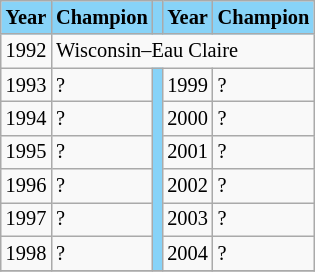<table class="wikitable" style="font-size:85%;">
<tr ! style="background-color: #87D3F8;">
<td><strong>Year</strong></td>
<td><strong>Champion</strong></td>
<td></td>
<td><strong>Year</strong></td>
<td><strong>Champion</strong></td>
</tr>
<tr --->
<td>1992</td>
<td colspan=4>Wisconsin–Eau Claire</td>
</tr>
<tr --->
<td>1993</td>
<td>?</td>
<td rowspan=6 style="background-color: #87D3F8;"></td>
<td>1999</td>
<td>?</td>
</tr>
<tr --->
<td>1994</td>
<td>?</td>
<td>2000</td>
<td>?</td>
</tr>
<tr --->
<td>1995</td>
<td>?</td>
<td>2001</td>
<td>?</td>
</tr>
<tr --->
<td>1996</td>
<td>?</td>
<td>2002</td>
<td>?</td>
</tr>
<tr --->
<td>1997</td>
<td>?</td>
<td>2003</td>
<td>?</td>
</tr>
<tr --->
<td>1998</td>
<td>?</td>
<td>2004</td>
<td>?</td>
</tr>
<tr --->
</tr>
</table>
